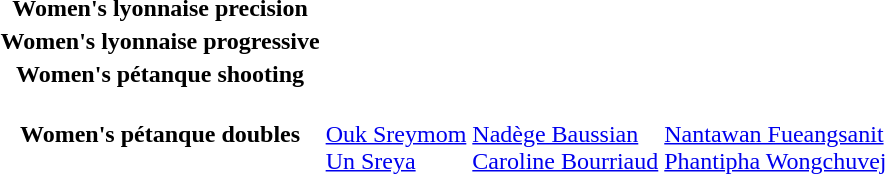<table>
<tr>
<th scope="row">Women's lyonnaise precision</th>
<td></td>
<td></td>
<td></td>
</tr>
<tr>
<th scope="row">Women's lyonnaise progressive</th>
<td></td>
<td></td>
<td></td>
</tr>
<tr>
<th scope="row">Women's pétanque shooting</th>
<td></td>
<td></td>
<td></td>
</tr>
<tr>
<th scope="row">Women's pétanque doubles</th>
<td><br><a href='#'>Ouk Sreymom</a><br><a href='#'>Un Sreya</a></td>
<td><br><a href='#'>Nadège Baussian</a><br><a href='#'>Caroline Bourriaud</a></td>
<td><br><a href='#'>Nantawan Fueangsanit</a><br><a href='#'>Phantipha Wongchuvej</a></td>
</tr>
</table>
